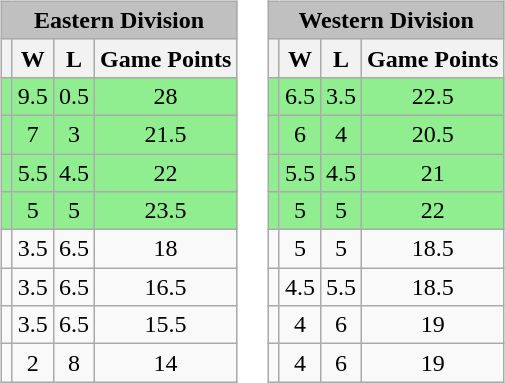<table>
<tr>
<td valign=left><br><table class="wikitable" style="text-align:center;">
<tr>
<td style="background:silver;" colspan="4"><strong>Eastern Division</strong></td>
</tr>
<tr>
<th></th>
<th>W</th>
<th>L</th>
<th>Game Points</th>
</tr>
<tr style="background:lightgreen;">
<td></td>
<td>9.5</td>
<td>0.5</td>
<td>28</td>
</tr>
<tr style="background:lightgreen;">
<td></td>
<td>7</td>
<td>3</td>
<td>21.5</td>
</tr>
<tr style="background:lightgreen;">
<td></td>
<td>5.5</td>
<td>4.5</td>
<td>22</td>
</tr>
<tr style="background:lightgreen;">
<td></td>
<td>5</td>
<td>5</td>
<td>23.5</td>
</tr>
<tr>
<td></td>
<td>3.5</td>
<td>6.5</td>
<td>18</td>
</tr>
<tr>
<td></td>
<td>3.5</td>
<td>6.5</td>
<td>16.5</td>
</tr>
<tr>
<td></td>
<td>3.5</td>
<td>6.5</td>
<td>15.5</td>
</tr>
<tr>
<td></td>
<td>2</td>
<td>8</td>
<td>14</td>
</tr>
</table>
</td>
<td valign=left><br><table class="wikitable" style="text-align:center;">
<tr>
<td style="background:silver;" colspan="4"><strong>Western Division</strong></td>
</tr>
<tr>
<th></th>
<th>W</th>
<th>L</th>
<th>Game Points</th>
</tr>
<tr style="background:lightgreen;">
<td></td>
<td>6.5</td>
<td>3.5</td>
<td>22.5</td>
</tr>
<tr style="background:lightgreen;">
<td></td>
<td>6</td>
<td>4</td>
<td>20.5</td>
</tr>
<tr style="background:lightgreen;">
<td></td>
<td>5.5</td>
<td>4.5</td>
<td>21</td>
</tr>
<tr style="background:lightgreen;">
<td></td>
<td>5</td>
<td>5</td>
<td>22</td>
</tr>
<tr>
<td></td>
<td>5</td>
<td>5</td>
<td>18.5</td>
</tr>
<tr>
<td></td>
<td>4.5</td>
<td>5.5</td>
<td>18.5</td>
</tr>
<tr>
<td></td>
<td>4</td>
<td>6</td>
<td>19</td>
</tr>
<tr>
<td></td>
<td>4</td>
<td>6</td>
<td>19</td>
</tr>
</table>
</td>
</tr>
</table>
